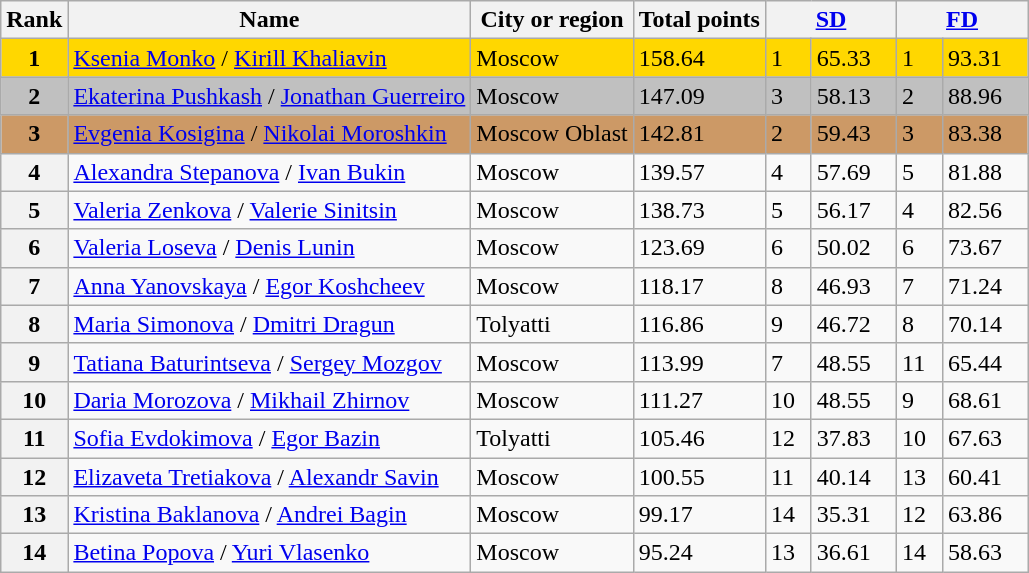<table class="wikitable">
<tr>
<th>Rank</th>
<th>Name</th>
<th>City or region</th>
<th>Total points</th>
<th colspan="2" width="80px"><a href='#'>SD</a></th>
<th colspan="2" width="80px"><a href='#'>FD</a></th>
</tr>
<tr bgcolor="gold">
<td align="center"><strong>1</strong></td>
<td><a href='#'>Ksenia Monko</a> / <a href='#'>Kirill Khaliavin</a></td>
<td>Moscow</td>
<td>158.64</td>
<td>1</td>
<td>65.33</td>
<td>1</td>
<td>93.31</td>
</tr>
<tr bgcolor="silver">
<td align="center"><strong>2</strong></td>
<td><a href='#'>Ekaterina Pushkash</a> / <a href='#'>Jonathan Guerreiro</a></td>
<td>Moscow</td>
<td>147.09</td>
<td>3</td>
<td>58.13</td>
<td>2</td>
<td>88.96</td>
</tr>
<tr bgcolor="cc9966">
<td align="center"><strong>3</strong></td>
<td><a href='#'>Evgenia Kosigina</a> / <a href='#'>Nikolai Moroshkin</a></td>
<td>Moscow Oblast</td>
<td>142.81</td>
<td>2</td>
<td>59.43</td>
<td>3</td>
<td>83.38</td>
</tr>
<tr>
<th>4</th>
<td><a href='#'>Alexandra Stepanova</a> / <a href='#'>Ivan Bukin</a></td>
<td>Moscow</td>
<td>139.57</td>
<td>4</td>
<td>57.69</td>
<td>5</td>
<td>81.88</td>
</tr>
<tr>
<th>5</th>
<td><a href='#'>Valeria Zenkova</a> / <a href='#'>Valerie Sinitsin</a></td>
<td>Moscow</td>
<td>138.73</td>
<td>5</td>
<td>56.17</td>
<td>4</td>
<td>82.56</td>
</tr>
<tr>
<th>6</th>
<td><a href='#'>Valeria Loseva</a> / <a href='#'>Denis Lunin</a></td>
<td>Moscow</td>
<td>123.69</td>
<td>6</td>
<td>50.02</td>
<td>6</td>
<td>73.67</td>
</tr>
<tr>
<th>7</th>
<td><a href='#'>Anna Yanovskaya</a> / <a href='#'>Egor Koshcheev</a></td>
<td>Moscow</td>
<td>118.17</td>
<td>8</td>
<td>46.93</td>
<td>7</td>
<td>71.24</td>
</tr>
<tr>
<th>8</th>
<td><a href='#'>Maria Simonova</a> / <a href='#'>Dmitri Dragun</a></td>
<td>Tolyatti</td>
<td>116.86</td>
<td>9</td>
<td>46.72</td>
<td>8</td>
<td>70.14</td>
</tr>
<tr>
<th>9</th>
<td><a href='#'>Tatiana Baturintseva</a> / <a href='#'>Sergey Mozgov</a></td>
<td>Moscow</td>
<td>113.99</td>
<td>7</td>
<td>48.55</td>
<td>11</td>
<td>65.44</td>
</tr>
<tr>
<th>10</th>
<td><a href='#'>Daria Morozova</a> / <a href='#'>Mikhail Zhirnov</a></td>
<td>Moscow</td>
<td>111.27</td>
<td>10</td>
<td>48.55</td>
<td>9</td>
<td>68.61</td>
</tr>
<tr>
<th>11</th>
<td><a href='#'>Sofia Evdokimova</a> / <a href='#'>Egor Bazin</a></td>
<td>Tolyatti</td>
<td>105.46</td>
<td>12</td>
<td>37.83</td>
<td>10</td>
<td>67.63</td>
</tr>
<tr>
<th>12</th>
<td><a href='#'>Elizaveta Tretiakova</a> / <a href='#'>Alexandr Savin</a></td>
<td>Moscow</td>
<td>100.55</td>
<td>11</td>
<td>40.14</td>
<td>13</td>
<td>60.41</td>
</tr>
<tr>
<th>13</th>
<td><a href='#'>Kristina Baklanova</a> / <a href='#'>Andrei Bagin</a></td>
<td>Moscow</td>
<td>99.17</td>
<td>14</td>
<td>35.31</td>
<td>12</td>
<td>63.86</td>
</tr>
<tr>
<th>14</th>
<td><a href='#'>Betina Popova</a> / <a href='#'>Yuri Vlasenko</a></td>
<td>Moscow</td>
<td>95.24</td>
<td>13</td>
<td>36.61</td>
<td>14</td>
<td>58.63</td>
</tr>
</table>
